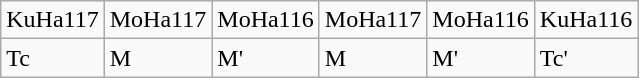<table class="wikitable">
<tr>
<td>KuHa117</td>
<td>MoHa117</td>
<td>MoHa116</td>
<td>MoHa117</td>
<td>MoHa116</td>
<td>KuHa116</td>
</tr>
<tr>
<td>Tc</td>
<td>M</td>
<td>M'</td>
<td>M</td>
<td>M'</td>
<td>Tc'</td>
</tr>
</table>
